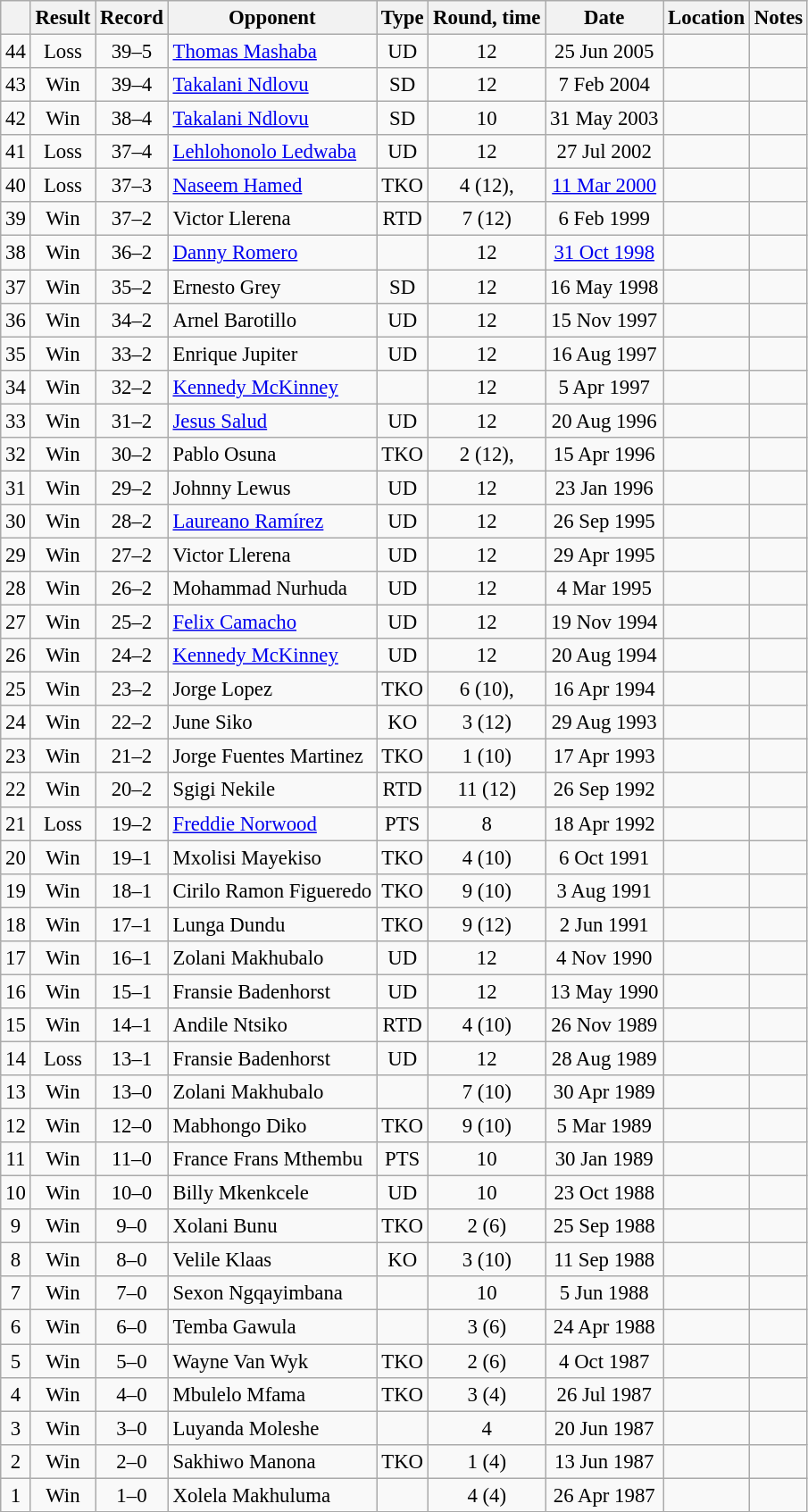<table class="wikitable" style="text-align:center; font-size:95%">
<tr>
<th></th>
<th>Result</th>
<th>Record</th>
<th>Opponent</th>
<th>Type</th>
<th>Round, time</th>
<th>Date</th>
<th>Location</th>
<th>Notes</th>
</tr>
<tr>
<td>44</td>
<td>Loss</td>
<td>39–5</td>
<td style="text-align:left;"><a href='#'>Thomas Mashaba</a></td>
<td>UD</td>
<td>12</td>
<td>25 Jun 2005</td>
<td style="text-align:left;"></td>
<td style="text-align:left;"></td>
</tr>
<tr>
<td>43</td>
<td>Win</td>
<td>39–4</td>
<td style="text-align:left;"><a href='#'>Takalani Ndlovu</a></td>
<td>SD</td>
<td>12</td>
<td>7 Feb 2004</td>
<td style="text-align:left;"></td>
<td style="text-align:left;"></td>
</tr>
<tr>
<td>42</td>
<td>Win</td>
<td>38–4</td>
<td style="text-align:left;"><a href='#'>Takalani Ndlovu</a></td>
<td>SD</td>
<td>10</td>
<td>31 May 2003</td>
<td style="text-align:left;"></td>
<td></td>
</tr>
<tr>
<td>41</td>
<td>Loss</td>
<td>37–4</td>
<td style="text-align:left;"><a href='#'>Lehlohonolo Ledwaba</a></td>
<td>UD</td>
<td>12</td>
<td>27 Jul 2002</td>
<td style="text-align:left;"></td>
<td style="text-align:left;"></td>
</tr>
<tr>
<td>40</td>
<td>Loss</td>
<td>37–3</td>
<td style="text-align:left;"><a href='#'>Naseem Hamed</a></td>
<td>TKO</td>
<td>4 (12), </td>
<td><a href='#'>11 Mar 2000</a></td>
<td style="text-align:left;"></td>
<td style="text-align:left;"></td>
</tr>
<tr>
<td>39</td>
<td>Win</td>
<td>37–2</td>
<td style="text-align:left;">Victor Llerena</td>
<td>RTD</td>
<td>7 (12)</td>
<td>6 Feb 1999</td>
<td style="text-align:left;"></td>
<td style="text-align:left;"></td>
</tr>
<tr>
<td>38</td>
<td>Win</td>
<td>36–2</td>
<td style="text-align:left;"><a href='#'>Danny Romero</a></td>
<td></td>
<td>12</td>
<td><a href='#'>31 Oct 1998</a></td>
<td style="text-align:left;"></td>
<td style="text-align:left;"></td>
</tr>
<tr>
<td>37</td>
<td>Win</td>
<td>35–2</td>
<td style="text-align:left;">Ernesto Grey</td>
<td>SD</td>
<td>12</td>
<td>16 May 1998</td>
<td style="text-align:left;"></td>
<td style="text-align:left;"></td>
</tr>
<tr>
<td>36</td>
<td>Win</td>
<td>34–2</td>
<td style="text-align:left;">Arnel Barotillo</td>
<td>UD</td>
<td>12</td>
<td>15 Nov 1997</td>
<td style="text-align:left;"></td>
<td style="text-align:left;"></td>
</tr>
<tr>
<td>35</td>
<td>Win</td>
<td>33–2</td>
<td style="text-align:left;">Enrique Jupiter</td>
<td>UD</td>
<td>12</td>
<td>16 Aug 1997</td>
<td style="text-align:left;"></td>
<td style="text-align:left;"></td>
</tr>
<tr>
<td>34</td>
<td>Win</td>
<td>32–2</td>
<td style="text-align:left;"><a href='#'>Kennedy McKinney</a></td>
<td></td>
<td>12</td>
<td>5 Apr 1997</td>
<td style="text-align:left;"></td>
<td style="text-align:left;"></td>
</tr>
<tr>
<td>33</td>
<td>Win</td>
<td>31–2</td>
<td style="text-align:left;"><a href='#'>Jesus Salud</a></td>
<td>UD</td>
<td>12</td>
<td>20 Aug 1996</td>
<td style="text-align:left;"></td>
<td style="text-align:left;"></td>
</tr>
<tr>
<td>32</td>
<td>Win</td>
<td>30–2</td>
<td style="text-align:left;">Pablo Osuna</td>
<td>TKO</td>
<td>2 (12), </td>
<td>15 Apr 1996</td>
<td style="text-align:left;"></td>
<td style="text-align:left;"></td>
</tr>
<tr>
<td>31</td>
<td>Win</td>
<td>29–2</td>
<td style="text-align:left;">Johnny Lewus</td>
<td>UD</td>
<td>12</td>
<td>23 Jan 1996</td>
<td style="text-align:left;"></td>
<td style="text-align:left;"></td>
</tr>
<tr>
<td>30</td>
<td>Win</td>
<td>28–2</td>
<td style="text-align:left;"><a href='#'>Laureano Ramírez</a></td>
<td>UD</td>
<td>12</td>
<td>26 Sep 1995</td>
<td style="text-align:left;"></td>
<td style="text-align:left;"></td>
</tr>
<tr>
<td>29</td>
<td>Win</td>
<td>27–2</td>
<td style="text-align:left;">Victor Llerena</td>
<td>UD</td>
<td>12</td>
<td>29 Apr 1995</td>
<td style="text-align:left;"></td>
<td style="text-align:left;"></td>
</tr>
<tr>
<td>28</td>
<td>Win</td>
<td>26–2</td>
<td style="text-align:left;">Mohammad Nurhuda</td>
<td>UD</td>
<td>12</td>
<td>4 Mar 1995</td>
<td style="text-align:left;"></td>
<td style="text-align:left;"></td>
</tr>
<tr>
<td>27</td>
<td>Win</td>
<td>25–2</td>
<td style="text-align:left;"><a href='#'>Felix Camacho</a></td>
<td>UD</td>
<td>12</td>
<td>19 Nov 1994</td>
<td style="text-align:left;"></td>
<td style="text-align:left;"></td>
</tr>
<tr>
<td>26</td>
<td>Win</td>
<td>24–2</td>
<td style="text-align:left;"><a href='#'>Kennedy McKinney</a></td>
<td>UD</td>
<td>12</td>
<td>20 Aug 1994</td>
<td style="text-align:left;"></td>
<td style="text-align:left;"></td>
</tr>
<tr>
<td>25</td>
<td>Win</td>
<td>23–2</td>
<td style="text-align:left;">Jorge Lopez</td>
<td>TKO</td>
<td>6 (10), </td>
<td>16 Apr 1994</td>
<td style="text-align:left;"></td>
<td></td>
</tr>
<tr>
<td>24</td>
<td>Win</td>
<td>22–2</td>
<td style="text-align:left;">June Siko</td>
<td>KO</td>
<td>3 (12)</td>
<td>29 Aug 1993</td>
<td style="text-align:left;"></td>
<td style="text-align:left;"></td>
</tr>
<tr>
<td>23</td>
<td>Win</td>
<td>21–2</td>
<td style="text-align:left;">Jorge Fuentes Martinez</td>
<td>TKO</td>
<td>1 (10)</td>
<td>17 Apr 1993</td>
<td style="text-align:left;"></td>
<td></td>
</tr>
<tr>
<td>22</td>
<td>Win</td>
<td>20–2</td>
<td style="text-align:left;">Sgigi Nekile</td>
<td>RTD</td>
<td>11 (12)</td>
<td>26 Sep 1992</td>
<td style="text-align:left;"></td>
<td style="text-align:left;"></td>
</tr>
<tr>
<td>21</td>
<td>Loss</td>
<td>19–2</td>
<td style="text-align:left;"><a href='#'>Freddie Norwood</a></td>
<td>PTS</td>
<td>8</td>
<td>18 Apr 1992</td>
<td style="text-align:left;"></td>
<td></td>
</tr>
<tr>
<td>20</td>
<td>Win</td>
<td>19–1</td>
<td style="text-align:left;">Mxolisi Mayekiso</td>
<td>TKO</td>
<td>4 (10)</td>
<td>6 Oct 1991</td>
<td style="text-align:left;"></td>
<td style="text-align:left;"></td>
</tr>
<tr>
<td>19</td>
<td>Win</td>
<td>18–1</td>
<td style="text-align:left;">Cirilo Ramon Figueredo</td>
<td>TKO</td>
<td>9 (10)</td>
<td>3 Aug 1991</td>
<td style="text-align:left;"></td>
<td></td>
</tr>
<tr>
<td>18</td>
<td>Win</td>
<td>17–1</td>
<td style="text-align:left;">Lunga Dundu</td>
<td>TKO</td>
<td>9 (12)</td>
<td>2 Jun 1991</td>
<td style="text-align:left;"></td>
<td style="text-align:left;"></td>
</tr>
<tr>
<td>17</td>
<td>Win</td>
<td>16–1</td>
<td style="text-align:left;">Zolani Makhubalo</td>
<td>UD</td>
<td>12</td>
<td>4 Nov 1990</td>
<td style="text-align:left;"></td>
<td style="text-align:left;"></td>
</tr>
<tr>
<td>16</td>
<td>Win</td>
<td>15–1</td>
<td style="text-align:left;">Fransie Badenhorst</td>
<td>UD</td>
<td>12</td>
<td>13 May 1990</td>
<td style="text-align:left;"></td>
<td style="text-align:left;"></td>
</tr>
<tr>
<td>15</td>
<td>Win</td>
<td>14–1</td>
<td style="text-align:left;">Andile Ntsiko</td>
<td>RTD</td>
<td>4 (10)</td>
<td>26 Nov 1989</td>
<td style="text-align:left;"></td>
<td style="text-align:left;"></td>
</tr>
<tr>
<td>14</td>
<td>Loss</td>
<td>13–1</td>
<td style="text-align:left;">Fransie Badenhorst</td>
<td>UD</td>
<td>12</td>
<td>28 Aug 1989</td>
<td style="text-align:left;"></td>
<td style="text-align:left;"></td>
</tr>
<tr>
<td>13</td>
<td>Win</td>
<td>13–0</td>
<td style="text-align:left;">Zolani Makhubalo</td>
<td></td>
<td>7 (10)</td>
<td>30 Apr 1989</td>
<td style="text-align:left;"></td>
<td style="text-align:left;"></td>
</tr>
<tr>
<td>12</td>
<td>Win</td>
<td>12–0</td>
<td style="text-align:left;">Mabhongo Diko</td>
<td>TKO</td>
<td>9 (10)</td>
<td>5 Mar 1989</td>
<td style="text-align:left;"></td>
<td style="text-align:left;"></td>
</tr>
<tr>
<td>11</td>
<td>Win</td>
<td>11–0</td>
<td style="text-align:left;">France Frans Mthembu</td>
<td>PTS</td>
<td>10</td>
<td>30 Jan 1989</td>
<td style="text-align:left;"></td>
<td></td>
</tr>
<tr>
<td>10</td>
<td>Win</td>
<td>10–0</td>
<td style="text-align:left;">Billy Mkenkcele</td>
<td>UD</td>
<td>10</td>
<td>23 Oct 1988</td>
<td style="text-align:left;"></td>
<td style="text-align:left;"></td>
</tr>
<tr>
<td>9</td>
<td>Win</td>
<td>9–0</td>
<td style="text-align:left;">Xolani Bunu</td>
<td>TKO</td>
<td>2 (6)</td>
<td>25 Sep 1988</td>
<td style="text-align:left;"></td>
<td></td>
</tr>
<tr>
<td>8</td>
<td>Win</td>
<td>8–0</td>
<td style="text-align:left;">Velile Klaas</td>
<td>KO</td>
<td>3 (10)</td>
<td>11 Sep 1988</td>
<td style="text-align:left;"></td>
<td style="text-align:left;"></td>
</tr>
<tr>
<td>7</td>
<td>Win</td>
<td>7–0</td>
<td style="text-align:left;">Sexon Ngqayimbana</td>
<td></td>
<td>10</td>
<td>5 Jun 1988</td>
<td style="text-align:left;"></td>
<td style="text-align:left;"></td>
</tr>
<tr>
<td>6</td>
<td>Win</td>
<td>6–0</td>
<td style="text-align:left;">Temba Gawula</td>
<td></td>
<td>3 (6)</td>
<td>24 Apr 1988</td>
<td style="text-align:left;"></td>
<td></td>
</tr>
<tr>
<td>5</td>
<td>Win</td>
<td>5–0</td>
<td style="text-align:left;">Wayne Van Wyk</td>
<td>TKO</td>
<td>2 (6)</td>
<td>4 Oct 1987</td>
<td style="text-align:left;"></td>
<td></td>
</tr>
<tr>
<td>4</td>
<td>Win</td>
<td>4–0</td>
<td style="text-align:left;">Mbulelo Mfama</td>
<td>TKO</td>
<td>3 (4)</td>
<td>26 Jul 1987</td>
<td style="text-align:left;"></td>
<td></td>
</tr>
<tr>
<td>3</td>
<td>Win</td>
<td>3–0</td>
<td style="text-align:left;">Luyanda Moleshe</td>
<td></td>
<td>4</td>
<td>20 Jun 1987</td>
<td style="text-align:left;"></td>
<td></td>
</tr>
<tr>
<td>2</td>
<td>Win</td>
<td>2–0</td>
<td style="text-align:left;">Sakhiwo Manona</td>
<td>TKO</td>
<td>1 (4)</td>
<td>13 Jun 1987</td>
<td style="text-align:left;"></td>
<td></td>
</tr>
<tr>
<td>1</td>
<td>Win</td>
<td>1–0</td>
<td style="text-align:left;">Xolela Makhuluma</td>
<td></td>
<td>4 (4)</td>
<td>26 Apr 1987</td>
<td style="text-align:left;"></td>
<td></td>
</tr>
</table>
